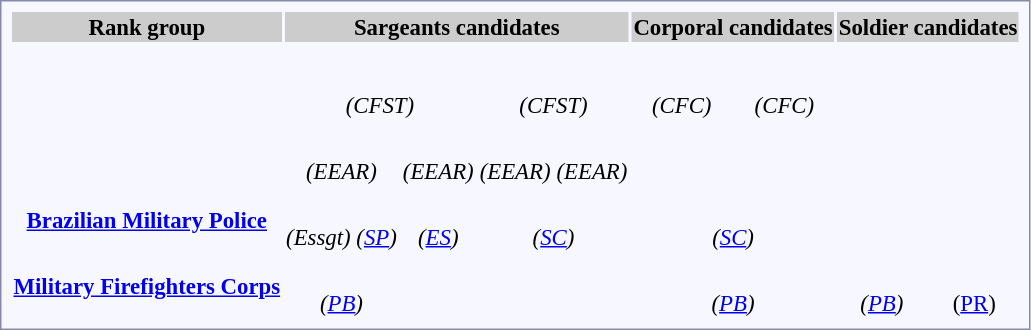<table style="border:1px solid #8888aa; background-color:#f7f8ff; padding:5px; font-size:95%; margin: 0px 12px 12px 0px; text-align:center;">
<tr bgcolor="#CCCCCC">
<th>Rank group</th>
<th colspan="4">Sargeants candidates</th>
<th colspan="2">Corporal candidates</th>
<th colspan="2">Soldier candidates</th>
</tr>
<tr>
<td rowspan="4"><strong></strong></td>
<td colspan="2"></td>
<td colspan="2"></td>
<td colspan="2" rowspan="2"></td>
<td colspan="2"></td>
</tr>
<tr>
<td colspan="2"></td>
<td colspan="2"></td>
<td colspan="2"></td>
</tr>
<tr>
<td colspan="2"></td>
<td colspan="2"></td>
<td></td>
<td></td>
<td></td>
<td></td>
</tr>
<tr>
<td colspan="2"><br><em>(CFST)</em></td>
<td colspan="2"><br><em>(CFST)</em></td>
<td><br><em>(CFC)</em></td>
<td><br><em>(CFC)</em></td>
<td></td>
</tr>
<tr>
<td rowspan="2"><strong></strong></td>
<td></td>
<td></td>
<td></td>
<td></td>
<td colspan="2" rowspan="2"></td>
<td colspan="2"></td>
</tr>
<tr>
<td><br><em>(EEAR)</em></td>
<td><br><em>(EEAR)</em></td>
<td><br><em>(EEAR)</em></td>
<td><br><em>(EEAR)</em></td>
<td colspan="2"></td>
</tr>
<tr>
<td rowspan="2"><strong> <a href='#'>Brazilian Military Police</a></strong></td>
<td></td>
<td></td>
<td colspan="2"></td>
<td colspan="2"></td>
<td colspan="2" rowspan="2"></td>
</tr>
<tr>
<td><br><em>(Essgt) (<a href='#'>SP</a>)</em></td>
<td><br><em>(<a href='#'>ES</a>)</em></td>
<td colspan="2"><br><em>(<a href='#'>SC</a>)</em></td>
<td colspan="2"><br><em>(<a href='#'>SC</a>)</em></td>
</tr>
<tr>
<td rowspan="2"> <strong><a href='#'>Military Firefighters Corps</a></strong></td>
<td></td>
<td></td>
<td></td>
<td></td>
<td colspan="2"></td>
<td></td>
<td></td>
</tr>
<tr>
<td><br><em>(<a href='#'>PB</a>)</em></td>
<td></td>
<td></td>
<td></td>
<td colspan="2"><br><em>(<a href='#'>PB</a>)</em></td>
<td><br><em>(<a href='#'>PB</a>)</em></td>
<td><br>(<a href='#'>PR</a>)</td>
</tr>
</table>
